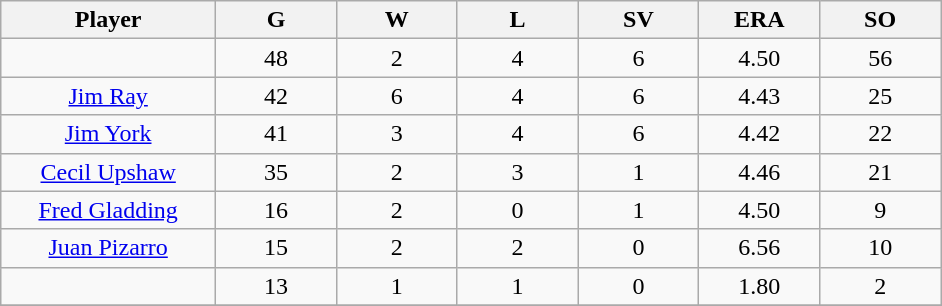<table class="wikitable sortable">
<tr>
<th bgcolor="#DDDDFF" width="16%">Player</th>
<th bgcolor="#DDDDFF" width="9%">G</th>
<th bgcolor="#DDDDFF" width="9%">W</th>
<th bgcolor="#DDDDFF" width="9%">L</th>
<th bgcolor="#DDDDFF" width="9%">SV</th>
<th bgcolor="#DDDDFF" width="9%">ERA</th>
<th bgcolor="#DDDDFF" width="9%">SO</th>
</tr>
<tr align="center">
<td></td>
<td>48</td>
<td>2</td>
<td>4</td>
<td>6</td>
<td>4.50</td>
<td>56</td>
</tr>
<tr align="center">
<td><a href='#'>Jim Ray</a></td>
<td>42</td>
<td>6</td>
<td>4</td>
<td>6</td>
<td>4.43</td>
<td>25</td>
</tr>
<tr align=center>
<td><a href='#'>Jim York</a></td>
<td>41</td>
<td>3</td>
<td>4</td>
<td>6</td>
<td>4.42</td>
<td>22</td>
</tr>
<tr align=center>
<td><a href='#'>Cecil Upshaw</a></td>
<td>35</td>
<td>2</td>
<td>3</td>
<td>1</td>
<td>4.46</td>
<td>21</td>
</tr>
<tr align=center>
<td><a href='#'>Fred Gladding</a></td>
<td>16</td>
<td>2</td>
<td>0</td>
<td>1</td>
<td>4.50</td>
<td>9</td>
</tr>
<tr align=center>
<td><a href='#'>Juan Pizarro</a></td>
<td>15</td>
<td>2</td>
<td>2</td>
<td>0</td>
<td>6.56</td>
<td>10</td>
</tr>
<tr align=center>
<td></td>
<td>13</td>
<td>1</td>
<td>1</td>
<td>0</td>
<td>1.80</td>
<td>2</td>
</tr>
<tr align="center">
</tr>
</table>
